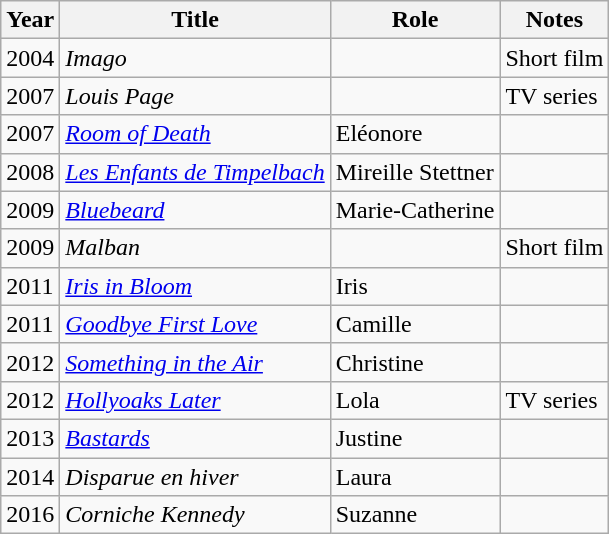<table class="wikitable sortable">
<tr>
<th>Year</th>
<th>Title</th>
<th>Role</th>
<th class="unsortable">Notes</th>
</tr>
<tr>
<td>2004</td>
<td><em>Imago</em></td>
<td></td>
<td>Short film</td>
</tr>
<tr>
<td>2007</td>
<td><em>Louis Page</em></td>
<td></td>
<td>TV series</td>
</tr>
<tr>
<td>2007</td>
<td><em><a href='#'>Room of Death</a></em></td>
<td>Eléonore</td>
<td></td>
</tr>
<tr>
<td>2008</td>
<td><em><a href='#'>Les Enfants de Timpelbach</a></em></td>
<td>Mireille Stettner</td>
<td></td>
</tr>
<tr>
<td>2009</td>
<td><em><a href='#'>Bluebeard</a></em></td>
<td>Marie-Catherine</td>
<td></td>
</tr>
<tr>
<td>2009</td>
<td><em>Malban</em></td>
<td></td>
<td>Short film</td>
</tr>
<tr>
<td>2011</td>
<td><em><a href='#'>Iris in Bloom</a></em></td>
<td>Iris</td>
<td></td>
</tr>
<tr>
<td>2011</td>
<td><em><a href='#'>Goodbye First Love</a></em></td>
<td>Camille</td>
<td></td>
</tr>
<tr>
<td>2012</td>
<td><em><a href='#'>Something in the Air</a></em></td>
<td>Christine</td>
<td></td>
</tr>
<tr>
<td>2012</td>
<td><em><a href='#'>Hollyoaks Later</a></em></td>
<td>Lola</td>
<td>TV series</td>
</tr>
<tr>
<td>2013</td>
<td><em><a href='#'>Bastards</a></em></td>
<td>Justine</td>
<td></td>
</tr>
<tr>
<td>2014</td>
<td><em>Disparue en hiver</em></td>
<td>Laura</td>
<td></td>
</tr>
<tr>
<td>2016</td>
<td><em>Corniche Kennedy</em></td>
<td>Suzanne</td>
<td></td>
</tr>
</table>
